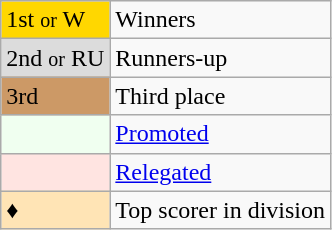<table class="wikitable" text-align:center">
<tr>
<td bgcolor=gold>1st <small>or</small> W</td>
<td>Winners</td>
</tr>
<tr>
<td bgcolor=#DCDCDC>2nd <small>or</small> RU</td>
<td>Runners-up</td>
</tr>
<tr>
<td bgcolor=#CC9966>3rd</td>
<td>Third place</td>
</tr>
<tr>
<td bgcolor=#F0FFF0></td>
<td><a href='#'>Promoted</a></td>
</tr>
<tr>
<td bgcolor=#FFE4E1></td>
<td><a href='#'>Relegated</a></td>
</tr>
<tr>
<td bgcolor=#FFE4B5>♦</td>
<td>Top scorer in division</td>
</tr>
</table>
